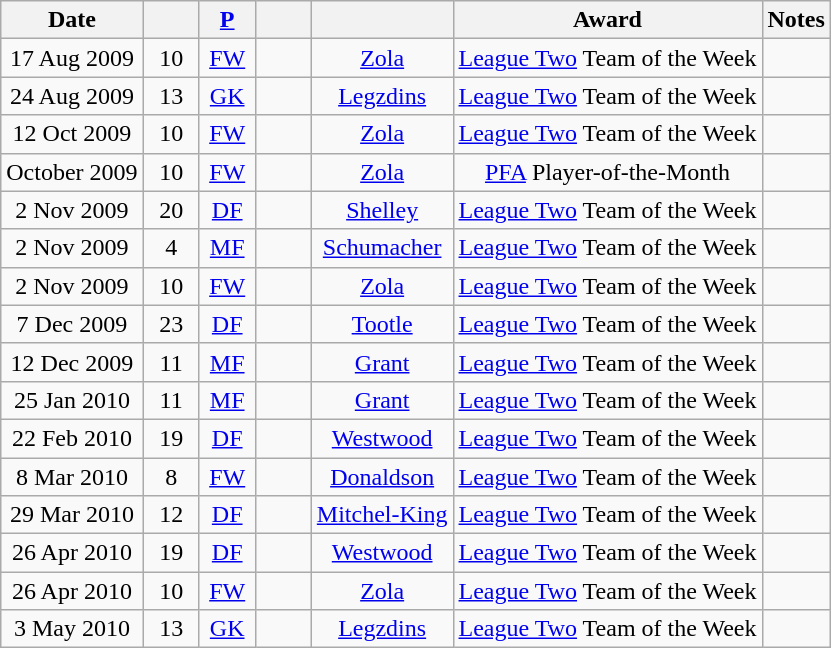<table class="wikitable sortable" style="text-align: center">
<tr>
<th>Date</th>
<th width=30><br></th>
<th width=30><a href='#'>P</a><br></th>
<th width=30><br></th>
<th><br></th>
<th>Award</th>
<th class="unsortable">Notes</th>
</tr>
<tr>
<td>17 Aug 2009</td>
<td>10</td>
<td><a href='#'>FW</a></td>
<td></td>
<td><a href='#'>Zola</a></td>
<td><a href='#'>League Two</a> Team of the Week</td>
<td></td>
</tr>
<tr>
<td>24 Aug 2009</td>
<td>13</td>
<td><a href='#'>GK</a></td>
<td></td>
<td><a href='#'>Legzdins</a></td>
<td><a href='#'>League Two</a> Team of the Week</td>
<td></td>
</tr>
<tr>
<td>12 Oct 2009</td>
<td>10</td>
<td><a href='#'>FW</a></td>
<td></td>
<td><a href='#'>Zola</a></td>
<td><a href='#'>League Two</a> Team of the Week</td>
<td></td>
</tr>
<tr>
<td>October 2009</td>
<td>10</td>
<td><a href='#'>FW</a></td>
<td></td>
<td><a href='#'>Zola</a></td>
<td><a href='#'>PFA</a> Player-of-the-Month</td>
<td></td>
</tr>
<tr>
<td>2 Nov 2009</td>
<td>20</td>
<td><a href='#'>DF</a></td>
<td></td>
<td><a href='#'>Shelley</a></td>
<td><a href='#'>League Two</a> Team of the Week</td>
<td></td>
</tr>
<tr>
<td>2 Nov 2009</td>
<td>4</td>
<td><a href='#'>MF</a></td>
<td></td>
<td><a href='#'>Schumacher</a></td>
<td><a href='#'>League Two</a> Team of the Week</td>
<td></td>
</tr>
<tr>
<td>2 Nov 2009</td>
<td>10</td>
<td><a href='#'>FW</a></td>
<td></td>
<td><a href='#'>Zola</a></td>
<td><a href='#'>League Two</a> Team of the Week</td>
<td></td>
</tr>
<tr>
<td>7 Dec 2009</td>
<td>23</td>
<td><a href='#'>DF</a></td>
<td></td>
<td><a href='#'>Tootle</a></td>
<td><a href='#'>League Two</a> Team of the Week</td>
<td></td>
</tr>
<tr>
<td>12 Dec 2009</td>
<td>11</td>
<td><a href='#'>MF</a></td>
<td></td>
<td><a href='#'>Grant</a></td>
<td><a href='#'>League Two</a> Team of the Week</td>
<td></td>
</tr>
<tr>
<td>25 Jan 2010</td>
<td>11</td>
<td><a href='#'>MF</a></td>
<td></td>
<td><a href='#'>Grant</a></td>
<td><a href='#'>League Two</a> Team of the Week</td>
<td></td>
</tr>
<tr>
<td>22 Feb 2010</td>
<td>19</td>
<td><a href='#'>DF</a></td>
<td></td>
<td><a href='#'>Westwood</a></td>
<td><a href='#'>League Two</a> Team of the Week</td>
<td></td>
</tr>
<tr>
<td>8 Mar 2010</td>
<td>8</td>
<td><a href='#'>FW</a></td>
<td></td>
<td><a href='#'>Donaldson</a></td>
<td><a href='#'>League Two</a> Team of the Week</td>
<td></td>
</tr>
<tr>
<td>29 Mar 2010</td>
<td>12</td>
<td><a href='#'>DF</a></td>
<td></td>
<td><a href='#'>Mitchel-King</a></td>
<td><a href='#'>League Two</a> Team of the Week</td>
<td></td>
</tr>
<tr>
<td>26 Apr 2010</td>
<td>19</td>
<td><a href='#'>DF</a></td>
<td></td>
<td><a href='#'>Westwood</a></td>
<td><a href='#'>League Two</a> Team of the Week</td>
<td></td>
</tr>
<tr>
<td>26 Apr 2010</td>
<td>10</td>
<td><a href='#'>FW</a></td>
<td></td>
<td><a href='#'>Zola</a></td>
<td><a href='#'>League Two</a> Team of the Week</td>
<td></td>
</tr>
<tr>
<td>3 May 2010</td>
<td>13</td>
<td><a href='#'>GK</a></td>
<td></td>
<td><a href='#'>Legzdins</a></td>
<td><a href='#'>League Two</a> Team of the Week</td>
<td></td>
</tr>
</table>
